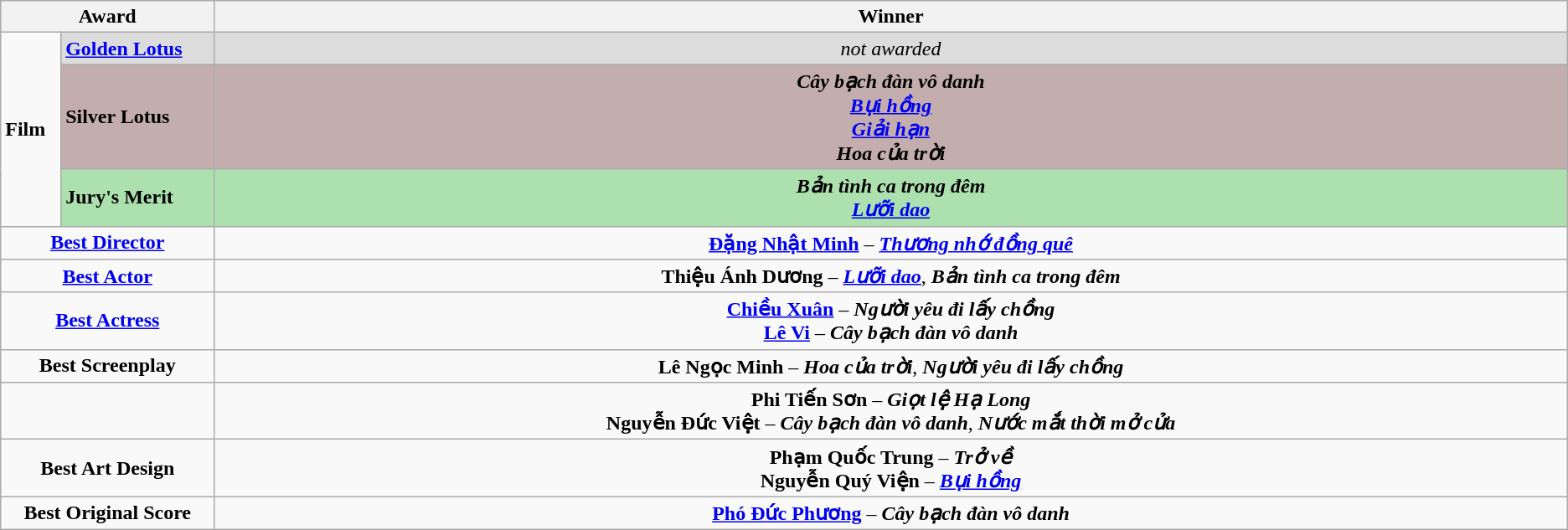<table class=wikitable>
<tr>
<th width="12%" colspan="2">Award</th>
<th width="76%">Winner</th>
</tr>
<tr>
<td rowspan="3"><strong>Film</strong></td>
<td style="background:#DCDCDC"><strong><a href='#'>Golden Lotus</a></strong></td>
<td style="background:#DCDCDC" align=center><em>not awarded</em></td>
</tr>
<tr>
<td style="background:#C4AEAD"><strong>Silver Lotus</strong></td>
<td style="background:#C4AEAD" align=center><strong><em>Cây bạch đàn vô danh</em></strong><br><strong><em><a href='#'>Bụi hồng</a></em></strong><br><strong><em><a href='#'>Giải hạn</a></em></strong><br><strong><em>Hoa của trời</em></strong></td>
</tr>
<tr>
<td style="background:#ACE1AF"><strong>Jury's Merit</strong></td>
<td style="background:#ACE1AF" align=center><strong><em>Bản tình ca trong đêm</em></strong><br><strong><em><a href='#'>Lưỡi dao</a></em></strong></td>
</tr>
<tr>
<td colspan="2" align=center><strong><a href='#'>Best Director</a></strong></td>
<td align=center><strong><a href='#'>Đặng Nhật Minh</a></strong> – <strong><em><a href='#'>Thương nhớ đồng quê</a></em></strong></td>
</tr>
<tr>
<td colspan="2" align=center><strong><a href='#'>Best Actor</a></strong></td>
<td align=center><strong>Thiệu Ánh Dương</strong> – <strong><em><a href='#'>Lưỡi dao</a></em></strong>, <strong><em>Bản tình ca trong đêm</em></strong></td>
</tr>
<tr>
<td colspan="2" align=center><strong><a href='#'>Best Actress</a></strong></td>
<td align=center><strong><a href='#'>Chiều Xuân</a></strong> – <strong><em>Người yêu đi lấy chồng</em></strong><br><strong><a href='#'>Lê Vi</a></strong> – <strong><em>Cây bạch đàn vô danh</em></strong></td>
</tr>
<tr>
<td colspan="2" align=center><strong>Best Screenplay</strong></td>
<td align=center><strong>Lê Ngọc Minh</strong> – <strong><em>Hoa của trời</em></strong>, <strong><em>Người yêu đi lấy chồng</em></strong></td>
</tr>
<tr>
<td colspan="2" align=center><strong></strong></td>
<td align=center><strong>Phi Tiến Sơn</strong> – <strong><em>Giọt lệ Hạ Long</em></strong><br><strong>Nguyễn Đức Việt</strong> – <strong><em>Cây bạch đàn vô danh</em></strong>, <strong><em>Nước mắt thời mở cửa</em></strong></td>
</tr>
<tr>
<td colspan="2" align=center><strong>Best Art Design</strong></td>
<td align=center><strong>Phạm Quốc Trung</strong> – <strong><em>Trở về</em></strong><br><strong>Nguyễn Quý Viện</strong> – <strong><em><a href='#'>Bụi hồng</a></em></strong></td>
</tr>
<tr>
<td colspan="2" align=center><strong>Best Original Score</strong></td>
<td align=center><strong><a href='#'>Phó Đức Phương</a></strong> – <strong><em>Cây bạch đàn vô danh</em></strong></td>
</tr>
</table>
